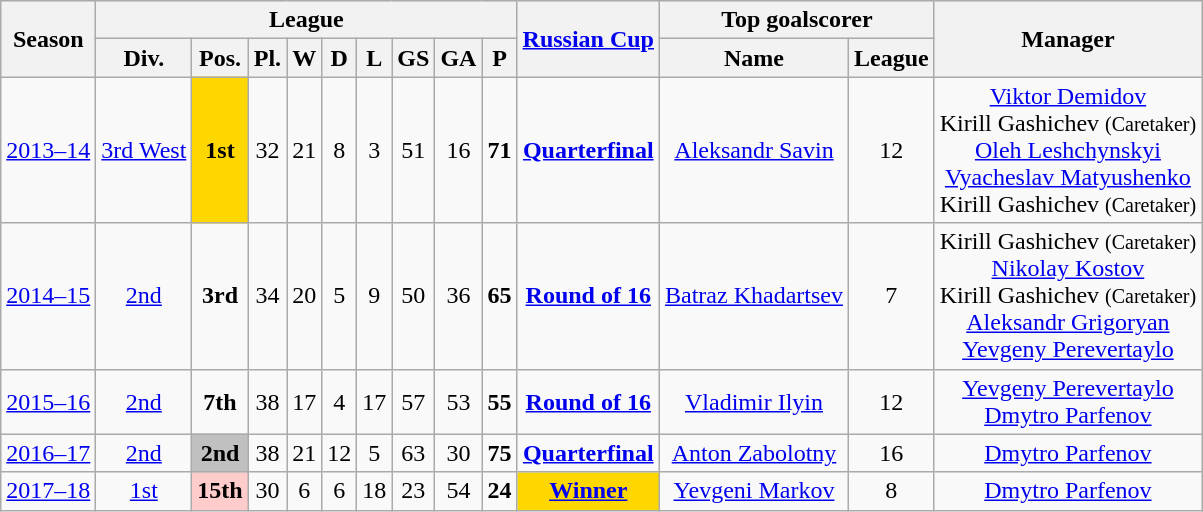<table class="wikitable">
<tr style="background:#efefef;">
<th rowspan="2">Season</th>
<th colspan="9">League</th>
<th rowspan="2"><a href='#'>Russian Cup</a></th>
<th colspan="2">Top goalscorer</th>
<th rowspan="2">Manager</th>
</tr>
<tr>
<th>Div.</th>
<th>Pos.</th>
<th>Pl.</th>
<th>W</th>
<th>D</th>
<th>L</th>
<th>GS</th>
<th>GA</th>
<th>P</th>
<th>Name</th>
<th>League</th>
</tr>
<tr>
<td align=center><a href='#'>2013–14</a></td>
<td align=center><a href='#'>3rd West</a></td>
<td style="text-align:center; background:gold;"><strong>1st</strong></td>
<td align=center>32</td>
<td align=center>21</td>
<td align=center>8</td>
<td align=center>3</td>
<td align=center>51</td>
<td align=center>16</td>
<td align=center><strong>71</strong></td>
<td style="text-align:center"><strong><a href='#'>Quarterfinal</a></strong></td>
<td align=center><a href='#'>Aleksandr Savin</a></td>
<td align=center>12</td>
<td align=center> <a href='#'>Viktor Demidov</a> <br>  Kirill Gashichev <small> (Caretaker) </small> <br>  <a href='#'>Oleh Leshchynskyi</a> <br>  <a href='#'>Vyacheslav Matyushenko</a> <br>  Kirill Gashichev <small> (Caretaker) </small></td>
</tr>
<tr>
<td align=center><a href='#'>2014–15</a></td>
<td align=center><a href='#'>2nd</a></td>
<td style="text-align:center"><strong>3rd</strong></td>
<td align=center>34</td>
<td align=center>20</td>
<td align=center>5</td>
<td align=center>9</td>
<td align=center>50</td>
<td align=center>36</td>
<td align=center><strong>65</strong></td>
<td style="text-align:center"><strong><a href='#'>Round of 16</a></strong></td>
<td align=center><a href='#'>Batraz Khadartsev</a></td>
<td align=center>7</td>
<td align=center> Kirill Gashichev <small> (Caretaker) </small> <br>  <a href='#'>Nikolay Kostov</a> <br>  Kirill Gashichev <small> (Caretaker) </small> <br>  <a href='#'>Aleksandr Grigoryan</a> <br>  <a href='#'>Yevgeny Perevertaylo</a></td>
</tr>
<tr>
<td align=center><a href='#'>2015–16</a></td>
<td align=center><a href='#'>2nd</a></td>
<td style="text-align:center"><strong>7th</strong></td>
<td align=center>38</td>
<td align=center>17</td>
<td align=center>4</td>
<td align=center>17</td>
<td align=center>57</td>
<td align=center>53</td>
<td align=center><strong>55</strong></td>
<td style="text-align:center"><strong><a href='#'>Round of 16</a></strong></td>
<td align=center><a href='#'>Vladimir Ilyin</a></td>
<td align=center>12</td>
<td align=center> <a href='#'>Yevgeny Perevertaylo</a> <br>  <a href='#'>Dmytro Parfenov</a></td>
</tr>
<tr>
<td align=center><a href='#'>2016–17</a></td>
<td align=center><a href='#'>2nd</a></td>
<td style="text-align:center; background:silver;"><strong>2nd</strong></td>
<td align=center>38</td>
<td align=center>21</td>
<td align=center>12</td>
<td align=center>5</td>
<td align=center>63</td>
<td align=center>30</td>
<td align=center><strong>75</strong></td>
<td style="text-align:center"><strong><a href='#'>Quarterfinal</a></strong></td>
<td align=center><a href='#'>Anton Zabolotny</a></td>
<td align=center>16</td>
<td align=center> <a href='#'>Dmytro Parfenov</a></td>
</tr>
<tr>
<td align=center><a href='#'>2017–18</a></td>
<td align=center><a href='#'>1st</a></td>
<td style="text-align:center; background:#fcc;"><strong>15th</strong></td>
<td align=center>30</td>
<td align=center>6</td>
<td align=center>6</td>
<td align=center>18</td>
<td align=center>23</td>
<td align=center>54</td>
<td align=center><strong>24</strong></td>
<td style="text-align:center; background:gold;"><strong><a href='#'>Winner</a></strong></td>
<td align=center><a href='#'>Yevgeni Markov</a></td>
<td align=center>8</td>
<td align=center> <a href='#'>Dmytro Parfenov</a></td>
</tr>
</table>
